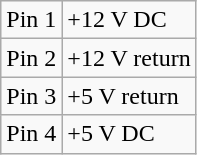<table class="wikitable">
<tr>
<td>Pin 1</td>
<td>+12 V DC</td>
</tr>
<tr>
<td>Pin 2</td>
<td>+12 V return</td>
</tr>
<tr>
<td>Pin 3</td>
<td>+5 V return</td>
</tr>
<tr>
<td>Pin 4</td>
<td>+5 V DC</td>
</tr>
</table>
